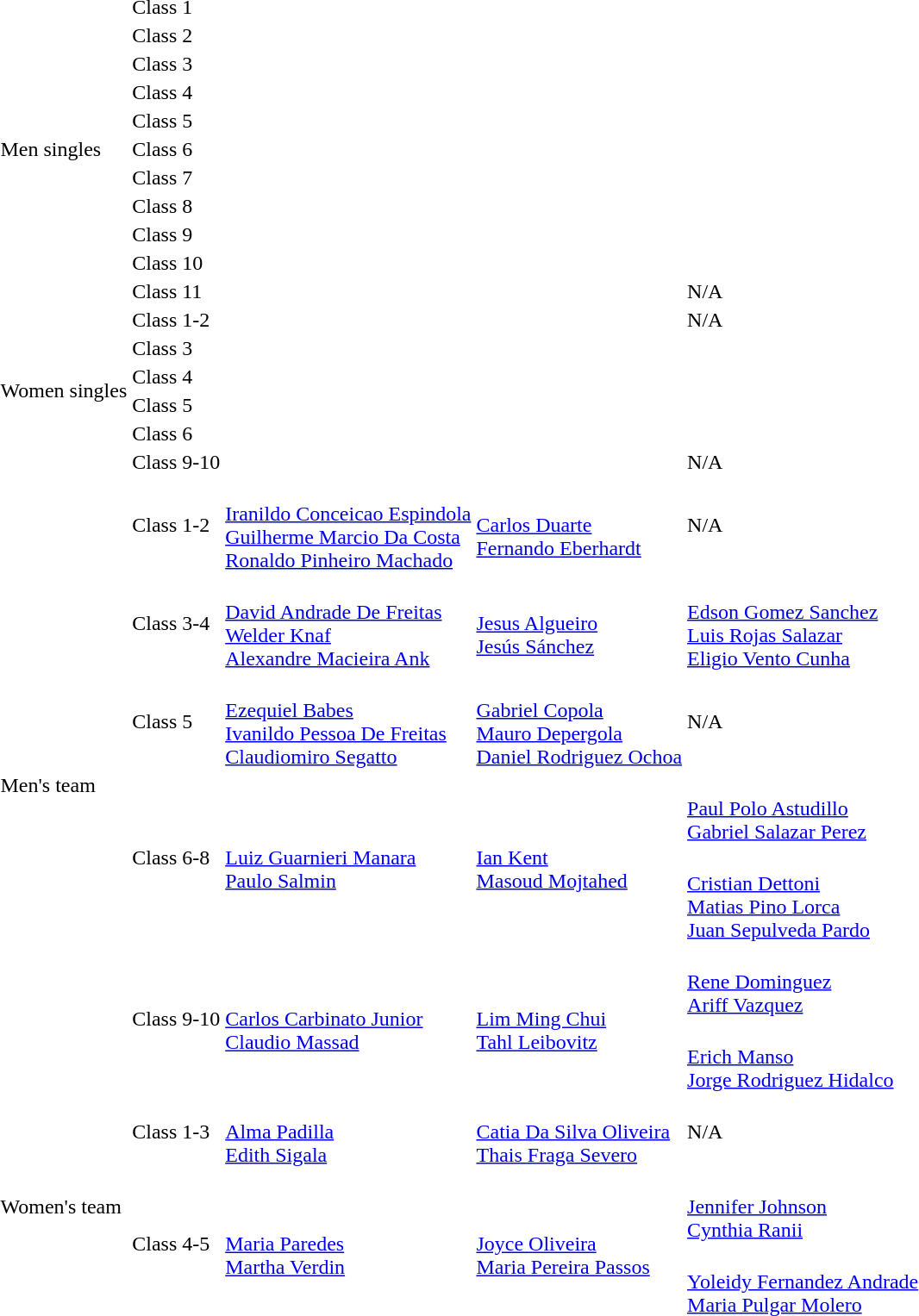<table>
<tr>
<td rowspan=20>Men singles</td>
<td rowspan=2>Class 1<br></td>
<td rowspan=2></td>
<td rowspan=2></td>
<td></td>
</tr>
<tr>
<td></td>
</tr>
<tr>
<td>Class 2<br></td>
<td></td>
<td></td>
<td></td>
</tr>
<tr>
<td rowspan=2>Class 3<br></td>
<td rowspan=2></td>
<td rowspan=2></td>
<td></td>
</tr>
<tr>
<td></td>
</tr>
<tr>
<td rowspan=2>Class 4<br></td>
<td rowspan=2></td>
<td rowspan=2></td>
<td></td>
</tr>
<tr>
<td></td>
</tr>
<tr>
<td rowspan=2>Class 5<br></td>
<td rowspan=2></td>
<td rowspan=2></td>
<td></td>
</tr>
<tr>
<td></td>
</tr>
<tr>
<td rowspan=2>Class 6<br></td>
<td rowspan=2></td>
<td rowspan=2></td>
<td></td>
</tr>
<tr>
<td></td>
</tr>
<tr>
<td rowspan=2>Class 7<br></td>
<td rowspan=2></td>
<td rowspan=2></td>
<td></td>
</tr>
<tr>
<td></td>
</tr>
<tr>
<td rowspan=2>Class 8<br></td>
<td rowspan=2></td>
<td rowspan=2></td>
<td></td>
</tr>
<tr>
<td></td>
</tr>
<tr>
<td rowspan=2>Class 9<br></td>
<td rowspan=2></td>
<td rowspan=2></td>
<td></td>
</tr>
<tr>
<td></td>
</tr>
<tr>
<td rowspan=2>Class 10<br></td>
<td rowspan=2></td>
<td rowspan=2></td>
<td></td>
</tr>
<tr>
<td></td>
</tr>
<tr>
<td>Class 11<br></td>
<td></td>
<td></td>
<td>N/A</td>
</tr>
<tr>
<td rowspan=8>Women singles</td>
<td>Class 1-2<br></td>
<td></td>
<td></td>
<td>N/A</td>
</tr>
<tr>
<td rowspan=2>Class 3<br></td>
<td rowspan=2></td>
<td rowspan=2></td>
<td></td>
</tr>
<tr>
<td></td>
</tr>
<tr>
<td>Class 4<br></td>
<td></td>
<td></td>
<td></td>
</tr>
<tr>
<td rowspan=2>Class 5<br></td>
<td rowspan=2></td>
<td rowspan=2></td>
<td></td>
</tr>
<tr>
<td></td>
</tr>
<tr>
<td>Class 6<br></td>
<td></td>
<td></td>
<td></td>
</tr>
<tr>
<td>Class 9-10<br></td>
<td></td>
<td></td>
<td>N/A</td>
</tr>
<tr>
<td rowspan=7>Men's team</td>
<td>Class 1-2<br></td>
<td><br><a href='#'>Iranildo Conceicao Espindola</a><br><a href='#'>Guilherme Marcio Da Costa</a><br><a href='#'>Ronaldo Pinheiro Machado</a></td>
<td><br><a href='#'>Carlos Duarte</a><br><a href='#'>Fernando Eberhardt</a></td>
<td>N/A</td>
</tr>
<tr>
<td>Class 3-4<br></td>
<td><br><a href='#'>David Andrade De Freitas</a><br><a href='#'>Welder Knaf</a> <br><a href='#'>Alexandre Macieira Ank</a></td>
<td><br><a href='#'>Jesus Algueiro</a><br><a href='#'>Jesús Sánchez</a></td>
<td><br><a href='#'>Edson Gomez Sanchez</a><br><a href='#'>Luis Rojas Salazar</a><br><a href='#'>Eligio Vento Cunha</a></td>
</tr>
<tr>
<td>Class 5<br></td>
<td><br><a href='#'>Ezequiel Babes</a><br><a href='#'>Ivanildo Pessoa De Freitas</a><br><a href='#'>Claudiomiro Segatto</a></td>
<td><br><a href='#'>Gabriel Copola</a><br><a href='#'>Mauro Depergola</a><br><a href='#'>Daniel Rodriguez Ochoa</a></td>
<td>N/A</td>
</tr>
<tr>
<td rowspan=2>Class 6-8<br></td>
<td rowspan=2><br><a href='#'>Luiz Guarnieri Manara</a><br><a href='#'>Paulo Salmin</a></td>
<td rowspan=2><br><a href='#'>Ian Kent</a><br><a href='#'>Masoud Mojtahed</a></td>
<td><br><a href='#'>Paul Polo Astudillo</a><br><a href='#'>Gabriel Salazar Perez</a></td>
</tr>
<tr>
<td><br><a href='#'>Cristian Dettoni</a><br><a href='#'>Matias Pino Lorca</a><br><a href='#'>Juan Sepulveda Pardo</a></td>
</tr>
<tr>
<td rowspan=2>Class 9-10<br></td>
<td rowspan=2><br><a href='#'>Carlos Carbinato Junior</a><br><a href='#'>Claudio Massad</a></td>
<td rowspan=2><br><a href='#'>Lim Ming Chui</a><br><a href='#'>Tahl Leibovitz</a></td>
<td><br><a href='#'>Rene Dominguez</a><br><a href='#'>Ariff Vazquez</a></td>
</tr>
<tr>
<td><br><a href='#'>Erich Manso</a><br><a href='#'>Jorge Rodriguez Hidalco</a></td>
</tr>
<tr>
<td rowspan=3>Women's team</td>
<td>Class 1-3<br></td>
<td><br><a href='#'>Alma Padilla</a><br><a href='#'>Edith Sigala</a></td>
<td><br><a href='#'>Catia Da Silva Oliveira</a><br><a href='#'>Thais Fraga Severo</a></td>
<td>N/A</td>
</tr>
<tr>
<td rowspan=2>Class 4-5<br></td>
<td rowspan=2><br><a href='#'>Maria Paredes</a><br><a href='#'>Martha Verdin</a></td>
<td rowspan=2><br><a href='#'>Joyce Oliveira</a><br><a href='#'>Maria Pereira Passos</a></td>
<td><br><a href='#'>Jennifer Johnson</a><br><a href='#'>Cynthia Ranii</a></td>
</tr>
<tr>
<td><br><a href='#'>Yoleidy Fernandez Andrade</a><br><a href='#'>Maria Pulgar Molero</a></td>
</tr>
</table>
